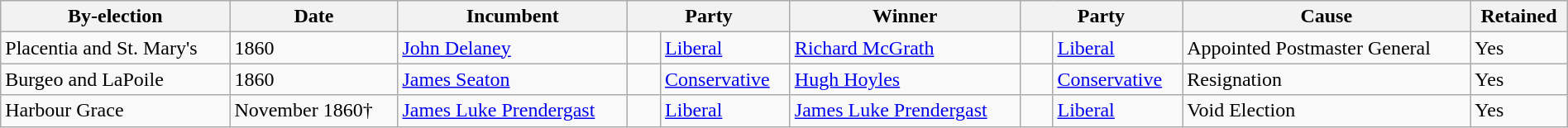<table class=wikitable style="width:100%">
<tr>
<th>By-election</th>
<th>Date</th>
<th>Incumbent</th>
<th colspan=2>Party</th>
<th>Winner</th>
<th colspan=2>Party</th>
<th>Cause</th>
<th>Retained</th>
</tr>
<tr>
<td>Placentia and St. Mary's</td>
<td>1860</td>
<td><a href='#'>John Delaney</a></td>
<td>    </td>
<td><a href='#'>Liberal</a></td>
<td><a href='#'>Richard McGrath</a></td>
<td>    </td>
<td><a href='#'>Liberal</a></td>
<td>Appointed Postmaster General</td>
<td>Yes</td>
</tr>
<tr>
<td>Burgeo and LaPoile</td>
<td>1860</td>
<td><a href='#'>James Seaton</a></td>
<td>    </td>
<td><a href='#'>Conservative</a></td>
<td><a href='#'>Hugh Hoyles</a></td>
<td>    </td>
<td><a href='#'>Conservative</a></td>
<td>Resignation</td>
<td>Yes</td>
</tr>
<tr>
<td>Harbour Grace</td>
<td>November 1860†</td>
<td><a href='#'>James Luke Prendergast</a></td>
<td>    </td>
<td><a href='#'>Liberal</a></td>
<td><a href='#'>James Luke Prendergast</a></td>
<td>    </td>
<td><a href='#'>Liberal</a></td>
<td>Void Election</td>
<td>Yes</td>
</tr>
</table>
